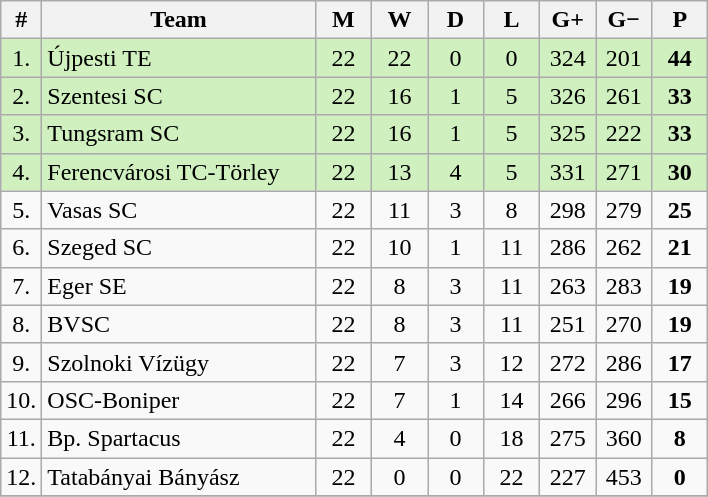<table class="wikitable" style="text-align: center;">
<tr>
<th width="15">#</th>
<th width="175">Team</th>
<th width="30">M</th>
<th width="30">W</th>
<th width="30">D</th>
<th width="30">L</th>
<th width="30">G+</th>
<th width="30">G−</th>
<th width="30">P</th>
</tr>
<tr style="background: #D0F0C0;">
<td>1.</td>
<td align="left">Újpesti TE</td>
<td>22</td>
<td>22</td>
<td>0</td>
<td>0</td>
<td>324</td>
<td>201</td>
<td><strong>44</strong></td>
</tr>
<tr style="background: #D0F0C0;">
<td>2.</td>
<td align="left">Szentesi SC</td>
<td>22</td>
<td>16</td>
<td>1</td>
<td>5</td>
<td>326</td>
<td>261</td>
<td><strong>33</strong></td>
</tr>
<tr style="background: #D0F0C0;">
<td>3.</td>
<td align="left">Tungsram SC</td>
<td>22</td>
<td>16</td>
<td>1</td>
<td>5</td>
<td>325</td>
<td>222</td>
<td><strong>33</strong></td>
</tr>
<tr style="background: #D0F0C0;">
<td>4.</td>
<td align="left">Ferencvárosi TC-Törley</td>
<td>22</td>
<td>13</td>
<td>4</td>
<td>5</td>
<td>331</td>
<td>271</td>
<td><strong>30</strong></td>
</tr>
<tr>
<td>5.</td>
<td align="left">Vasas SC</td>
<td>22</td>
<td>11</td>
<td>3</td>
<td>8</td>
<td>298</td>
<td>279</td>
<td><strong>25</strong></td>
</tr>
<tr>
<td>6.</td>
<td align="left">Szeged SC</td>
<td>22</td>
<td>10</td>
<td>1</td>
<td>11</td>
<td>286</td>
<td>262</td>
<td><strong>21</strong></td>
</tr>
<tr>
<td>7.</td>
<td align="left">Eger SE</td>
<td>22</td>
<td>8</td>
<td>3</td>
<td>11</td>
<td>263</td>
<td>283</td>
<td><strong>19</strong></td>
</tr>
<tr>
<td>8.</td>
<td align="left">BVSC</td>
<td>22</td>
<td>8</td>
<td>3</td>
<td>11</td>
<td>251</td>
<td>270</td>
<td><strong>19</strong></td>
</tr>
<tr>
<td>9.</td>
<td align="left">Szolnoki Vízügy</td>
<td>22</td>
<td>7</td>
<td>3</td>
<td>12</td>
<td>272</td>
<td>286</td>
<td><strong>17</strong></td>
</tr>
<tr>
<td>10.</td>
<td align="left">OSC-Boniper</td>
<td>22</td>
<td>7</td>
<td>1</td>
<td>14</td>
<td>266</td>
<td>296</td>
<td><strong>15</strong></td>
</tr>
<tr>
<td>11.</td>
<td align="left">Bp. Spartacus</td>
<td>22</td>
<td>4</td>
<td>0</td>
<td>18</td>
<td>275</td>
<td>360</td>
<td><strong>8</strong></td>
</tr>
<tr>
<td>12.</td>
<td align="left">Tatabányai Bányász</td>
<td>22</td>
<td>0</td>
<td>0</td>
<td>22</td>
<td>227</td>
<td>453</td>
<td><strong>0</strong></td>
</tr>
<tr>
</tr>
</table>
